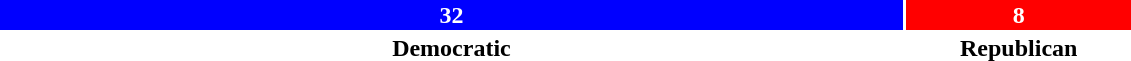<table style="width:60%; text-align:center;">
<tr style="color:white;">
<td style="background:blue; width:80.0%;"><strong>32</strong></td>
<td style="background:red; width:20.0%;"><strong>8</strong></td>
</tr>
<tr>
<td><span><strong>Democratic</strong></span></td>
<td><span><strong>Republican</strong></span></td>
</tr>
</table>
